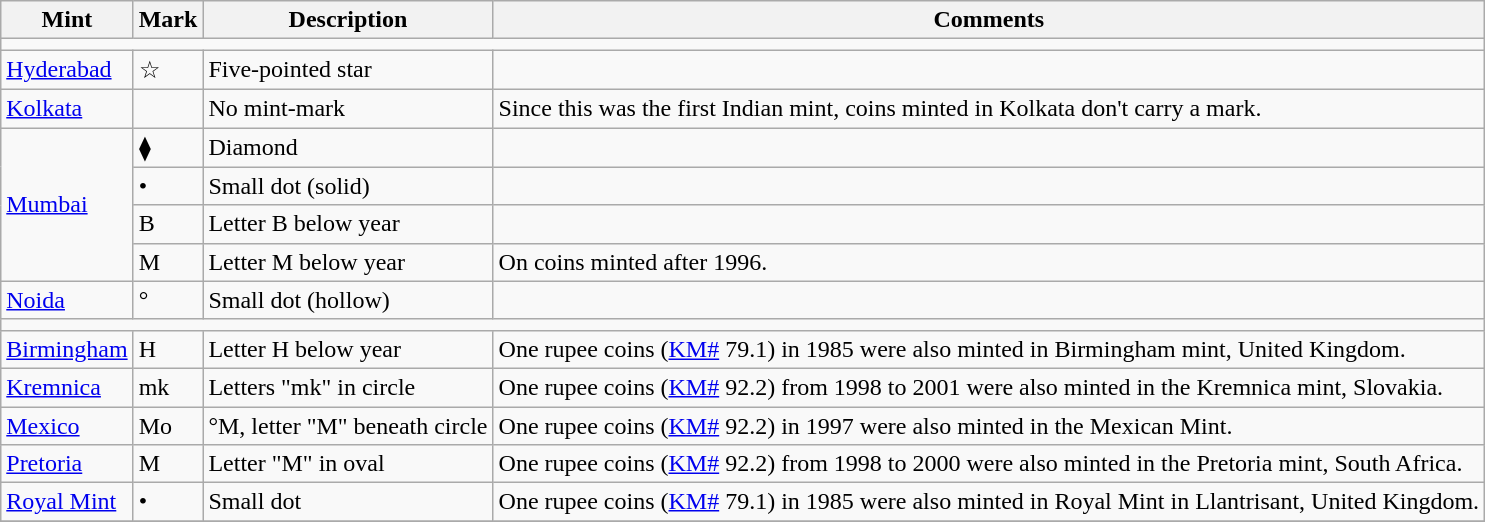<table class="wikitable">
<tr>
<th>Mint</th>
<th>Mark</th>
<th>Description</th>
<th>Comments</th>
</tr>
<tr>
<td colspan="4"><strong></strong></td>
</tr>
<tr>
<td><a href='#'>Hyderabad</a></td>
<td>☆</td>
<td>Five-pointed star</td>
<td></td>
</tr>
<tr>
<td><a href='#'>Kolkata</a></td>
<td></td>
<td>No mint-mark</td>
<td>Since this was the first Indian mint, coins minted in Kolkata don't carry a mark.</td>
</tr>
<tr>
<td rowspan="4"><a href='#'>Mumbai</a></td>
<td>⧫</td>
<td>Diamond</td>
<td></td>
</tr>
<tr>
<td>•</td>
<td>Small dot (solid)</td>
<td></td>
</tr>
<tr>
<td>B</td>
<td>Letter B below year</td>
<td></td>
</tr>
<tr>
<td>M</td>
<td>Letter M below year</td>
<td>On coins minted after 1996.</td>
</tr>
<tr>
<td><a href='#'>Noida</a></td>
<td>°</td>
<td>Small dot (hollow)</td>
<td></td>
</tr>
<tr>
<td colspan="4"><strong></strong></td>
</tr>
<tr>
<td><a href='#'>Birmingham</a></td>
<td>H</td>
<td>Letter H below year</td>
<td>One rupee coins (<a href='#'>KM#</a> 79.1) in 1985 were also minted in Birmingham mint, United Kingdom.</td>
</tr>
<tr>
<td><a href='#'>Kremnica</a></td>
<td>mk</td>
<td>Letters "mk" in circle</td>
<td>One rupee coins (<a href='#'>KM#</a> 92.2) from 1998 to 2001 were also minted in the Kremnica mint, Slovakia.</td>
</tr>
<tr>
<td><a href='#'>Mexico</a></td>
<td>Mo</td>
<td>°M, letter "M" beneath circle</td>
<td>One rupee coins (<a href='#'>KM#</a> 92.2) in 1997 were also minted in the Mexican Mint.</td>
</tr>
<tr>
<td><a href='#'>Pretoria</a></td>
<td>M</td>
<td>Letter "M" in oval</td>
<td>One rupee coins (<a href='#'>KM#</a> 92.2) from 1998 to 2000 were also minted in the Pretoria mint, South Africa.</td>
</tr>
<tr>
<td><a href='#'>Royal Mint</a></td>
<td>•</td>
<td>Small dot</td>
<td>One rupee coins (<a href='#'>KM#</a> 79.1) in 1985 were also minted in Royal Mint in Llantrisant, United Kingdom.</td>
</tr>
<tr>
</tr>
</table>
